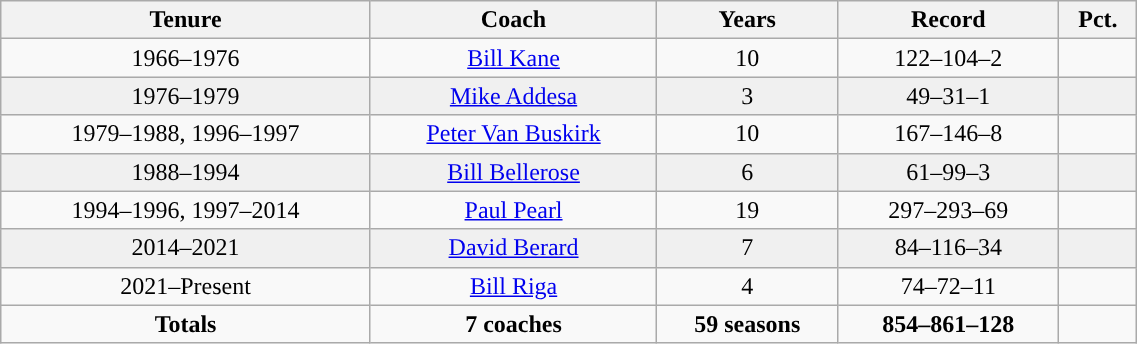<table class="wikitable" width="60%">
<tr>
<th>Tenure</th>
<th>Coach</th>
<th>Years</th>
<th>Record</th>
<th>Pct.</th>
</tr>
<tr align="center">
<td>1966–1976</td>
<td><a href='#'>Bill Kane</a></td>
<td>10</td>
<td>122–104–2</td>
<td></td>
</tr>
<tr align="center" bgcolor=f0f0f0>
<td>1976–1979</td>
<td><a href='#'>Mike Addesa</a></td>
<td>3</td>
<td>49–31–1</td>
<td></td>
</tr>
<tr align="center">
<td>1979–1988, 1996–1997</td>
<td><a href='#'>Peter Van Buskirk</a></td>
<td>10</td>
<td>167–146–8</td>
<td></td>
</tr>
<tr align="center" bgcolor=f0f0f0>
<td>1988–1994</td>
<td><a href='#'>Bill Bellerose</a></td>
<td>6</td>
<td>61–99–3</td>
<td></td>
</tr>
<tr align="center">
<td>1994–1996, 1997–2014</td>
<td><a href='#'>Paul Pearl</a></td>
<td>19</td>
<td>297–293–69</td>
<td></td>
</tr>
<tr align="center" bgcolor=f0f0f0>
<td>2014–2021</td>
<td><a href='#'>David Berard</a></td>
<td>7</td>
<td>84–116–34</td>
<td></td>
</tr>
<tr align="center">
<td>2021–Present</td>
<td><a href='#'>Bill Riga</a></td>
<td>4</td>
<td>74–72–11</td>
<td></td>
</tr>
<tr align="center">
<td><strong>Totals</strong></td>
<td><strong>7 coaches</strong></td>
<td><strong>59 seasons</strong></td>
<td><strong>854–861–128</strong></td>
<td><strong></strong></td>
</tr>
</table>
